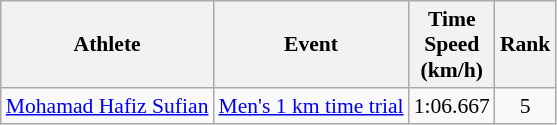<table class=wikitable style="text-align:center; font-size:90%">
<tr>
<th>Athlete</th>
<th>Event</th>
<th>Time<br>Speed<br>(km/h)</th>
<th>Rank</th>
</tr>
<tr>
<td align=left><a href='#'>Mohamad Hafiz Sufian</a></td>
<td align=left><a href='#'>Men's 1 km time trial</a></td>
<td align=center>1:06.667</td>
<td align=center>5</td>
</tr>
</table>
